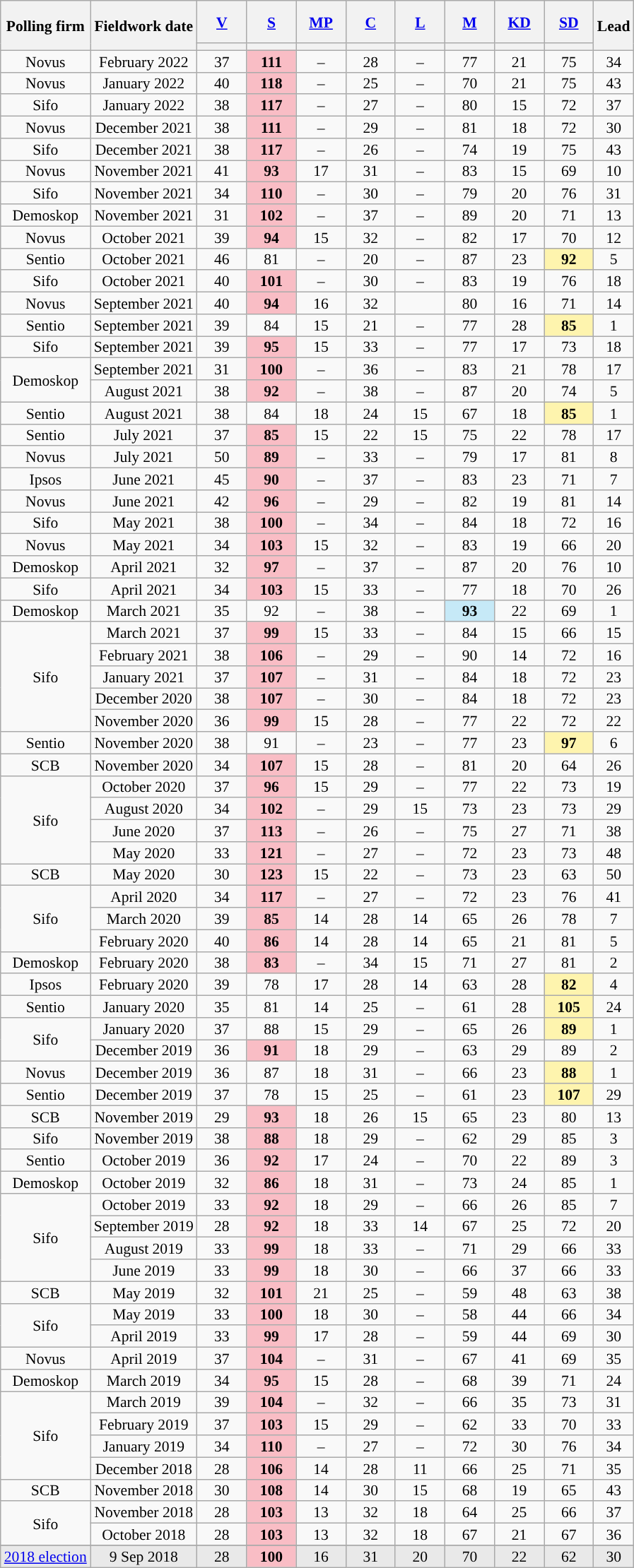<table class="wikitable sortable" style="text-align:center;font-size:90%;line-height:14px;">
<tr style="height:40px;">
<th rowspan="2">Polling firm</th>
<th rowspan="2">Fieldwork date</th>
<th class="sortable" style="width:40px;"><a href='#'>V</a></th>
<th class="sortable" style="width:40px;"><a href='#'>S</a></th>
<th class="sortable" style="width:40px;"><a href='#'>MP</a></th>
<th class="sortable" style="width:40px;"><a href='#'>C</a></th>
<th class="sortable" style="width:40px;"><a href='#'>L</a></th>
<th class="sortable" style="width:40px;"><a href='#'>M</a></th>
<th class="sortable" style="width:40px;"><a href='#'>KD</a></th>
<th class="sortable" style="width:40px;"><a href='#'>SD</a></th>
<th style="width:30px;" rowspan="2">Lead</th>
</tr>
<tr>
<th style="background:"></th>
<th style="background:"></th>
<th style="background:"></th>
<th style="background:"></th>
<th style="background:"></th>
<th style="background:"></th>
<th style="background:"></th>
<th style="background:"></th>
</tr>
<tr>
<td>Novus</td>
<td>February 2022</td>
<td>37</td>
<td style="background:#F9BDC5;"><strong>111</strong></td>
<td>–</td>
<td>28</td>
<td>–</td>
<td>77</td>
<td>21</td>
<td>75</td>
<td style="background:">34</td>
</tr>
<tr>
<td>Novus</td>
<td>January 2022</td>
<td>40</td>
<td style="background:#F9BDC5;"><strong>118</strong></td>
<td>–</td>
<td>25</td>
<td>–</td>
<td>70</td>
<td>21</td>
<td>75</td>
<td style="background:">43</td>
</tr>
<tr>
<td>Sifo</td>
<td>January 2022</td>
<td>38</td>
<td style="background:#F9BDC5;"><strong>117</strong></td>
<td>–</td>
<td>27</td>
<td>–</td>
<td>80</td>
<td>15</td>
<td>72</td>
<td style="background:">37</td>
</tr>
<tr>
<td>Novus</td>
<td>December 2021</td>
<td>38</td>
<td style="background:#F9BDC5;"><strong>111</strong></td>
<td>–</td>
<td>29</td>
<td>–</td>
<td>81</td>
<td>18</td>
<td>72</td>
<td style="background:">30</td>
</tr>
<tr>
<td>Sifo</td>
<td>December 2021</td>
<td>38</td>
<td style="background:#F9BDC5;"><strong>117</strong></td>
<td>–</td>
<td>26</td>
<td>–</td>
<td>74</td>
<td>19</td>
<td>75</td>
<td style="background:">43</td>
</tr>
<tr>
<td>Novus</td>
<td>November 2021</td>
<td>41</td>
<td style="background:#F9BDC5;"><strong>93</strong></td>
<td>17</td>
<td>31</td>
<td>–</td>
<td>83</td>
<td>15</td>
<td>69</td>
<td style="background:">10</td>
</tr>
<tr>
<td>Sifo</td>
<td>November 2021</td>
<td>34</td>
<td style="background:#F9BDC5;"><strong>110</strong></td>
<td>–</td>
<td>30</td>
<td>–</td>
<td>79</td>
<td>20</td>
<td>76</td>
<td style="background:">31</td>
</tr>
<tr>
<td>Demoskop</td>
<td>November 2021</td>
<td>31</td>
<td style="background:#F9BDC5;"><strong>102</strong></td>
<td>–</td>
<td>37</td>
<td>–</td>
<td>89</td>
<td>20</td>
<td>71</td>
<td style="background:">13</td>
</tr>
<tr>
<td>Novus</td>
<td>October 2021</td>
<td>39</td>
<td style="background:#F9BDC5;"><strong>94</strong></td>
<td>15</td>
<td>32</td>
<td>–</td>
<td>82</td>
<td>17</td>
<td>70</td>
<td style="background:">12</td>
</tr>
<tr>
<td>Sentio</td>
<td>October 2021</td>
<td>46</td>
<td>81</td>
<td>–</td>
<td>20</td>
<td>–</td>
<td>87</td>
<td>23</td>
<td style="background:#FEF4AE;"><strong>92</strong></td>
<td style="background:">5</td>
</tr>
<tr>
<td>Sifo</td>
<td>October 2021</td>
<td>40</td>
<td style="background:#F9BDC5;"><strong>101</strong></td>
<td>–</td>
<td>30</td>
<td>–</td>
<td>83</td>
<td>19</td>
<td>76</td>
<td style="background:">18</td>
</tr>
<tr>
<td>Novus</td>
<td>September 2021</td>
<td>40</td>
<td style="background:#F9BDC5;"><strong>94</strong></td>
<td>16</td>
<td>32</td>
<td></td>
<td>80</td>
<td>16</td>
<td>71</td>
<td style="background:">14</td>
</tr>
<tr>
<td>Sentio</td>
<td>September  2021</td>
<td>39</td>
<td>84</td>
<td>15</td>
<td>21</td>
<td>–</td>
<td>77</td>
<td>28</td>
<td style="background:#FEF4AE;"><strong>85</strong></td>
<td style="background:">1</td>
</tr>
<tr>
<td>Sifo</td>
<td>September 2021</td>
<td>39</td>
<td style="background:#F9BDC5;"><strong>95</strong></td>
<td>15</td>
<td>33</td>
<td>–</td>
<td>77</td>
<td>17</td>
<td>73</td>
<td style="background:">18</td>
</tr>
<tr>
<td rowspan="2">Demoskop</td>
<td>September 2021</td>
<td>31</td>
<td style="background:#F9BDC5;"><strong>100</strong></td>
<td>–</td>
<td>36</td>
<td>–</td>
<td>83</td>
<td>21</td>
<td>78</td>
<td style="background:">17</td>
</tr>
<tr>
<td>August 2021</td>
<td>38</td>
<td style="background:#F9BDC5;"><strong>92</strong></td>
<td>–</td>
<td>38</td>
<td>–</td>
<td>87</td>
<td>20</td>
<td>74</td>
<td style="background:">5</td>
</tr>
<tr>
<td>Sentio</td>
<td>August 2021</td>
<td>38</td>
<td>84</td>
<td>18</td>
<td>24</td>
<td>15</td>
<td>67</td>
<td>18</td>
<td style="background:#FEF4AE;"><strong>85</strong></td>
<td style="background:">1</td>
</tr>
<tr>
<td>Sentio</td>
<td>July 2021</td>
<td>37</td>
<td style="background:#F9BDC5;"><strong>85</strong></td>
<td>15</td>
<td>22</td>
<td>15</td>
<td>75</td>
<td>22</td>
<td>78</td>
<td style="background:">17</td>
</tr>
<tr>
<td>Novus</td>
<td>July 2021</td>
<td>50</td>
<td style="background:#F9BDC5;"><strong>89</strong></td>
<td>–</td>
<td>33</td>
<td>–</td>
<td>79</td>
<td>17</td>
<td>81</td>
<td style="background:">8</td>
</tr>
<tr>
<td>Ipsos</td>
<td>June 2021</td>
<td>45</td>
<td style="background:#F9BDC5;"><strong>90</strong></td>
<td>–</td>
<td>37</td>
<td>–</td>
<td>83</td>
<td>23</td>
<td>71</td>
<td style="background:">7</td>
</tr>
<tr>
<td>Novus</td>
<td>June 2021</td>
<td>42</td>
<td style="background:#F9BDC5;"><strong>96</strong></td>
<td>–</td>
<td>29</td>
<td>–</td>
<td>82</td>
<td>19</td>
<td>81</td>
<td style="background:">14</td>
</tr>
<tr>
<td>Sifo</td>
<td>May 2021</td>
<td>38</td>
<td style="background:#F9BDC5;"><strong>100</strong></td>
<td>–</td>
<td>34</td>
<td>–</td>
<td>84</td>
<td>18</td>
<td>72</td>
<td style="background:">16</td>
</tr>
<tr>
<td>Novus</td>
<td>May 2021</td>
<td>34</td>
<td style="background:#F9BDC5;"><strong>103</strong></td>
<td>15</td>
<td>32</td>
<td>–</td>
<td>83</td>
<td>19</td>
<td>66</td>
<td style="background:">20</td>
</tr>
<tr>
<td>Demoskop</td>
<td>April 2021</td>
<td>32</td>
<td style="background:#F9BDC5;"><strong>97</strong></td>
<td>–</td>
<td>37</td>
<td>–</td>
<td>87</td>
<td>20</td>
<td>76</td>
<td style="background:">10</td>
</tr>
<tr>
<td>Sifo</td>
<td>April 2021</td>
<td>34</td>
<td style="background:#F9BDC5;"><strong>103</strong></td>
<td>15</td>
<td>33</td>
<td>–</td>
<td>77</td>
<td>18</td>
<td>70</td>
<td style="background:">26</td>
</tr>
<tr>
<td>Demoskop</td>
<td>March 2021</td>
<td>35</td>
<td>92</td>
<td>–</td>
<td>38</td>
<td>–</td>
<td style="background:#C6E9F7;"><strong>93</strong></td>
<td>22</td>
<td>69</td>
<td style="background:">1</td>
</tr>
<tr>
<td rowspan="5">Sifo</td>
<td>March 2021</td>
<td>37</td>
<td style="background:#F9BDC5;"><strong>99</strong></td>
<td>15</td>
<td>33</td>
<td>–</td>
<td>84</td>
<td>15</td>
<td>66</td>
<td style="background:">15</td>
</tr>
<tr>
<td>February 2021</td>
<td>38</td>
<td style="background:#F9BDC5;"><strong>106</strong></td>
<td>–</td>
<td>29</td>
<td>–</td>
<td>90</td>
<td>14</td>
<td>72</td>
<td style="background:">16</td>
</tr>
<tr>
<td>January 2021</td>
<td>37</td>
<td style="background:#F9BDC5;"><strong>107</strong></td>
<td>–</td>
<td>31</td>
<td>–</td>
<td>84</td>
<td>18</td>
<td>72</td>
<td style="background:">23</td>
</tr>
<tr>
<td>December 2020</td>
<td>38</td>
<td style="background:#F9BDC5;"><strong>107</strong></td>
<td>–</td>
<td>30</td>
<td>–</td>
<td>84</td>
<td>18</td>
<td>72</td>
<td style="background:">23</td>
</tr>
<tr>
<td>November 2020</td>
<td>36</td>
<td style="background:#F9BDC5;"><strong>99</strong></td>
<td>15</td>
<td>28</td>
<td>–</td>
<td>77</td>
<td>22</td>
<td>72</td>
<td style="background:">22</td>
</tr>
<tr>
<td>Sentio</td>
<td>November 2020</td>
<td>38</td>
<td>91</td>
<td>–</td>
<td>23</td>
<td>–</td>
<td>77</td>
<td>23</td>
<td style="background:#FEF4AE;"><strong>97</strong></td>
<td style="background:">6</td>
</tr>
<tr>
<td>SCB</td>
<td>November 2020</td>
<td>34</td>
<td style="background:#F9BDC5;"><strong>107</strong></td>
<td>15</td>
<td>28</td>
<td>–</td>
<td>81</td>
<td>20</td>
<td>64</td>
<td style="background:">26</td>
</tr>
<tr>
<td rowspan="4">Sifo</td>
<td>October 2020</td>
<td>37</td>
<td style="background:#F9BDC5;"><strong>96</strong></td>
<td>15</td>
<td>29</td>
<td>–</td>
<td>77</td>
<td>22</td>
<td>73</td>
<td style="background:">19</td>
</tr>
<tr>
<td>August 2020</td>
<td>34</td>
<td style="background:#F9BDC5;"><strong>102</strong></td>
<td>–</td>
<td>29</td>
<td>15</td>
<td>73</td>
<td>23</td>
<td>73</td>
<td style="background:">29</td>
</tr>
<tr>
<td>June 2020</td>
<td>37</td>
<td style="background:#F9BDC5;"><strong>113</strong></td>
<td>–</td>
<td>26</td>
<td>–</td>
<td>75</td>
<td>27</td>
<td>71</td>
<td style="background:">38</td>
</tr>
<tr>
<td>May 2020</td>
<td>33</td>
<td style="background:#F9BDC5;"><strong>121</strong></td>
<td>–</td>
<td>27</td>
<td>–</td>
<td>72</td>
<td>23</td>
<td>73</td>
<td style="background:">48</td>
</tr>
<tr>
<td>SCB</td>
<td>May 2020</td>
<td>30</td>
<td style="background:#F9BDC5;"><strong>123</strong></td>
<td>15</td>
<td>22</td>
<td>–</td>
<td>73</td>
<td>23</td>
<td>63</td>
<td style="background:">50</td>
</tr>
<tr>
<td rowspan="3">Sifo</td>
<td>April 2020</td>
<td>34</td>
<td style="background:#F9BDC5;"><strong>117</strong></td>
<td>–</td>
<td>27</td>
<td>–</td>
<td>72</td>
<td>23</td>
<td>76</td>
<td style="background:">41</td>
</tr>
<tr>
<td>March 2020</td>
<td>39</td>
<td style="background:#F9BDC5;"><strong>85</strong></td>
<td>14</td>
<td>28</td>
<td>14</td>
<td>65</td>
<td>26</td>
<td>78</td>
<td style="background:">7</td>
</tr>
<tr>
<td>February 2020</td>
<td>40</td>
<td style="background:#F9BDC5;"><strong>86</strong></td>
<td>14</td>
<td>28</td>
<td>14</td>
<td>65</td>
<td>21</td>
<td>81</td>
<td style="background:">5</td>
</tr>
<tr>
<td>Demoskop</td>
<td>February 2020</td>
<td>38</td>
<td style="background:#F9BDC5;"><strong>83</strong></td>
<td>–</td>
<td>34</td>
<td>15</td>
<td>71</td>
<td>27</td>
<td>81</td>
<td style="background:">2</td>
</tr>
<tr>
<td>Ipsos</td>
<td>February 2020</td>
<td>39</td>
<td>78</td>
<td>17</td>
<td>28</td>
<td>14</td>
<td>63</td>
<td>28</td>
<td style="background:#FEF4AE;"><strong>82</strong></td>
<td style="background:">4</td>
</tr>
<tr>
<td>Sentio</td>
<td>January 2020</td>
<td>35</td>
<td>81</td>
<td>14</td>
<td>25</td>
<td>–</td>
<td>61</td>
<td>28</td>
<td style="background:#FEF4AE;"><strong>105</strong></td>
<td style="background:">24</td>
</tr>
<tr>
<td rowspan="2">Sifo</td>
<td>January 2020</td>
<td>37</td>
<td>88</td>
<td>15</td>
<td>29</td>
<td>–</td>
<td>65</td>
<td>26</td>
<td style="background:#FEF4AE;"><strong>89</strong></td>
<td style="background:">1</td>
</tr>
<tr>
<td>December 2019</td>
<td>36</td>
<td style="background:#F9BDC5;"><strong>91</strong></td>
<td>18</td>
<td>29</td>
<td>–</td>
<td>63</td>
<td>29</td>
<td>89</td>
<td style="background:">2</td>
</tr>
<tr>
<td>Novus</td>
<td>December 2019</td>
<td>36</td>
<td>87</td>
<td>18</td>
<td>31</td>
<td>–</td>
<td>66</td>
<td>23</td>
<td style="background:#FEF4AE;"><strong>88</strong></td>
<td style="background:">1</td>
</tr>
<tr>
<td>Sentio</td>
<td>December 2019</td>
<td>37</td>
<td>78</td>
<td>15</td>
<td>25</td>
<td>–</td>
<td>61</td>
<td>23</td>
<td style="background:#FEF4AE;"><strong>107</strong></td>
<td style="background:">29</td>
</tr>
<tr>
<td>SCB</td>
<td>November 2019</td>
<td>29</td>
<td style="background:#F9BDC5;"><strong>93</strong></td>
<td>18</td>
<td>26</td>
<td>15</td>
<td>65</td>
<td>23</td>
<td>80</td>
<td style="background:">13</td>
</tr>
<tr>
<td>Sifo</td>
<td>November 2019</td>
<td>38</td>
<td style="background:#F9BDC5;"><strong>88</strong></td>
<td>18</td>
<td>29</td>
<td>–</td>
<td>62</td>
<td>29</td>
<td>85</td>
<td style="background:">3</td>
</tr>
<tr>
<td>Sentio</td>
<td>October 2019</td>
<td>36</td>
<td style="background:#F9BDC5;"><strong>92</strong></td>
<td>17</td>
<td>24</td>
<td>–</td>
<td>70</td>
<td>22</td>
<td>89</td>
<td style="background:">3</td>
</tr>
<tr>
<td>Demoskop</td>
<td>October 2019</td>
<td>32</td>
<td style="background:#F9BDC5;"><strong>86</strong></td>
<td>18</td>
<td>31</td>
<td>–</td>
<td>73</td>
<td>24</td>
<td>85</td>
<td style="background:">1</td>
</tr>
<tr>
<td rowspan="4">Sifo</td>
<td>October 2019</td>
<td>33</td>
<td style="background:#F9BDC5;"><strong>92</strong></td>
<td>18</td>
<td>29</td>
<td>–</td>
<td>66</td>
<td>26</td>
<td>85</td>
<td style="background:">7</td>
</tr>
<tr>
<td>September 2019</td>
<td>28</td>
<td style="background:#F9BDC5;"><strong>92</strong></td>
<td>18</td>
<td>33</td>
<td>14</td>
<td>67</td>
<td>25</td>
<td>72</td>
<td style="background:">20</td>
</tr>
<tr>
<td>August 2019</td>
<td>33</td>
<td style="background:#F9BDC5;"><strong>99</strong></td>
<td>18</td>
<td>33</td>
<td>–</td>
<td>71</td>
<td>29</td>
<td>66</td>
<td style="background:">33</td>
</tr>
<tr>
<td>June 2019</td>
<td>33</td>
<td style="background:#F9BDC5;"><strong>99</strong></td>
<td>18</td>
<td>30</td>
<td>–</td>
<td>66</td>
<td>37</td>
<td>66</td>
<td style="background:">33</td>
</tr>
<tr>
<td>SCB</td>
<td>May 2019</td>
<td>32</td>
<td style="background:#F9BDC5;"><strong>101</strong></td>
<td>21</td>
<td>25</td>
<td>–</td>
<td>59</td>
<td>48</td>
<td>63</td>
<td style="background:">38</td>
</tr>
<tr>
<td rowspan="2">Sifo</td>
<td>May 2019</td>
<td>33</td>
<td style="background:#F9BDC5;"><strong>100</strong></td>
<td>18</td>
<td>30</td>
<td>–</td>
<td>58</td>
<td>44</td>
<td>66</td>
<td style="background:">34</td>
</tr>
<tr>
<td>April 2019</td>
<td>33</td>
<td style="background:#F9BDC5;"><strong>99</strong></td>
<td>17</td>
<td>28</td>
<td>–</td>
<td>59</td>
<td>44</td>
<td>69</td>
<td style="background:">30</td>
</tr>
<tr>
<td>Novus</td>
<td>April 2019</td>
<td>37</td>
<td style="background:#F9BDC5;"><strong>104</strong></td>
<td>–</td>
<td>31</td>
<td>–</td>
<td>67</td>
<td>41</td>
<td>69</td>
<td style="background:">35</td>
</tr>
<tr>
<td>Demoskop</td>
<td>March 2019</td>
<td>34</td>
<td style="background:#F9BDC5;"><strong>95</strong></td>
<td>15</td>
<td>28</td>
<td>–</td>
<td>68</td>
<td>39</td>
<td>71</td>
<td style="background:">24</td>
</tr>
<tr>
<td rowspan="4">Sifo</td>
<td>March 2019</td>
<td>39</td>
<td style="background:#F9BDC5;"><strong>104</strong></td>
<td>–</td>
<td>32</td>
<td>–</td>
<td>66</td>
<td>35</td>
<td>73</td>
<td style="background:">31</td>
</tr>
<tr>
<td>February 2019</td>
<td>37</td>
<td style="background:#F9BDC5;"><strong>103</strong></td>
<td>15</td>
<td>29</td>
<td>–</td>
<td>62</td>
<td>33</td>
<td>70</td>
<td style="background:">33</td>
</tr>
<tr>
<td>January 2019</td>
<td>34</td>
<td style="background:#F9BDC5;"><strong>110</strong></td>
<td>–</td>
<td>27</td>
<td>–</td>
<td>72</td>
<td>30</td>
<td>76</td>
<td style="background:">34</td>
</tr>
<tr>
<td>December 2018</td>
<td>28</td>
<td style="background:#F9BDC5;"><strong>106</strong></td>
<td>14</td>
<td>28</td>
<td>11</td>
<td>66</td>
<td>25</td>
<td>71</td>
<td style="background:">35</td>
</tr>
<tr>
<td>SCB</td>
<td>November 2018</td>
<td>30</td>
<td style="background:#F9BDC5;"><strong>108</strong></td>
<td>14</td>
<td>30</td>
<td>15</td>
<td>68</td>
<td>19</td>
<td>65</td>
<td style="background:">43</td>
</tr>
<tr>
<td rowspan="2">Sifo</td>
<td>November 2018</td>
<td>28</td>
<td style="background:#F9BDC5;"><strong>103</strong></td>
<td>13</td>
<td>32</td>
<td>18</td>
<td>64</td>
<td>25</td>
<td>66</td>
<td style="background:">37</td>
</tr>
<tr>
<td>October 2018</td>
<td>28</td>
<td style="background:#F9BDC5;"><strong>103</strong></td>
<td>13</td>
<td>32</td>
<td>18</td>
<td>67</td>
<td>21</td>
<td>67</td>
<td style="background:">36</td>
</tr>
<tr>
</tr>
<tr style="background:#E9E9E9;">
<td><a href='#'>2018 election</a></td>
<td data-sort-value="2018-09-09">9 Sep 2018</td>
<td>28</td>
<td style="background:#F9BDC5;"><strong>100</strong></td>
<td>16</td>
<td>31</td>
<td>20</td>
<td>70</td>
<td>22</td>
<td>62</td>
<td style="background:">30</td>
</tr>
</table>
